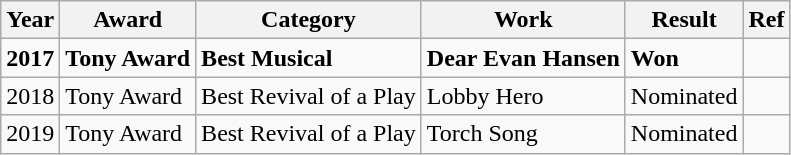<table class="wikitable">
<tr>
<th>Year</th>
<th>Award</th>
<th>Category</th>
<th>Work</th>
<th>Result</th>
<th>Ref</th>
</tr>
<tr>
<td><strong>2017</strong></td>
<td><strong>Tony Award</strong></td>
<td><strong>Best Musical</strong></td>
<td><strong>Dear Evan Hansen</strong></td>
<td><strong>Won</strong></td>
<td></td>
</tr>
<tr>
<td>2018</td>
<td>Tony Award</td>
<td>Best Revival of a Play</td>
<td>Lobby Hero</td>
<td>Nominated</td>
<td></td>
</tr>
<tr>
<td>2019</td>
<td>Tony Award</td>
<td>Best Revival of a Play</td>
<td>Torch Song</td>
<td>Nominated</td>
<td></td>
</tr>
</table>
